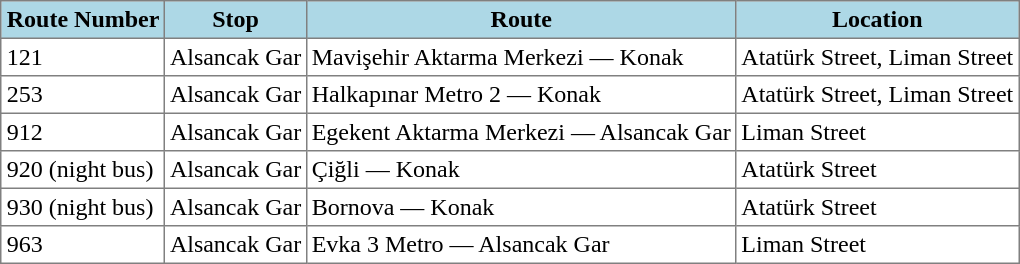<table class="toccolours" cellpadding="3" border="1" style="margin:1em auto; border-collapse:collapse">
<tr style="background:lightblue;">
<th>Route Number</th>
<th>Stop</th>
<th>Route</th>
<th>Location</th>
</tr>
<tr>
<td>121</td>
<td>Alsancak Gar</td>
<td>Mavişehir Aktarma Merkezi — Konak</td>
<td>Atatürk Street, Liman Street</td>
</tr>
<tr>
<td>253</td>
<td>Alsancak Gar</td>
<td>Halkapınar Metro 2 — Konak</td>
<td>Atatürk Street, Liman Street</td>
</tr>
<tr>
<td>912</td>
<td>Alsancak Gar</td>
<td>Egekent Aktarma Merkezi — Alsancak Gar</td>
<td>Liman Street</td>
</tr>
<tr>
<td>920 (night bus)</td>
<td>Alsancak Gar</td>
<td>Çiğli — Konak</td>
<td>Atatürk Street</td>
</tr>
<tr>
<td>930 (night bus)</td>
<td>Alsancak Gar</td>
<td>Bornova — Konak</td>
<td>Atatürk Street</td>
</tr>
<tr>
<td>963</td>
<td>Alsancak Gar</td>
<td>Evka 3 Metro — Alsancak Gar</td>
<td>Liman Street</td>
</tr>
</table>
